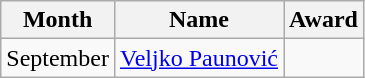<table class="wikitable"  class= style="text-align:center; border:1px #aaa solid; font-size:95%">
<tr>
<th>Month</th>
<th>Name</th>
<th>Award</th>
</tr>
<tr>
<td>September</td>
<td><a href='#'>Veljko Paunović</a></td>
<td></td>
</tr>
</table>
